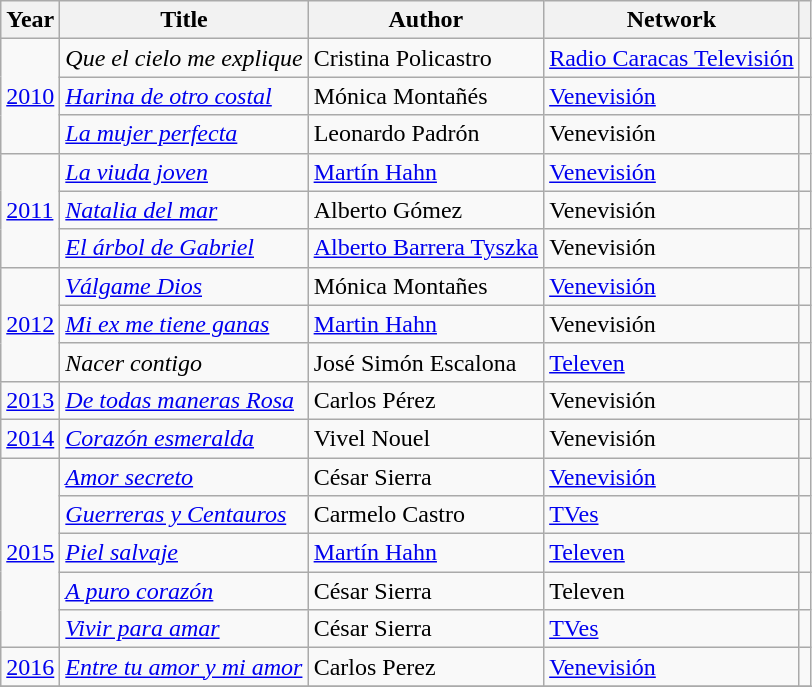<table class="wikitable sortable">
<tr>
<th>Year</th>
<th>Title</th>
<th>Author</th>
<th>Network</th>
<th></th>
</tr>
<tr>
<td rowspan="03"><a href='#'>2010</a></td>
<td><em>Que el cielo me explique</em></td>
<td>Cristina Policastro</td>
<td><a href='#'>Radio Caracas Televisión</a></td>
<td></td>
</tr>
<tr>
<td><em><a href='#'>Harina de otro costal</a></em></td>
<td>Mónica Montañés</td>
<td><a href='#'>Venevisión</a></td>
<td></td>
</tr>
<tr>
<td><em><a href='#'>La mujer perfecta</a></em></td>
<td>Leonardo Padrón</td>
<td>Venevisión</td>
<td></td>
</tr>
<tr>
<td rowspan="03"><a href='#'>2011</a></td>
<td><em><a href='#'>La viuda joven</a></em></td>
<td><a href='#'>Martín Hahn</a></td>
<td><a href='#'>Venevisión</a></td>
<td></td>
</tr>
<tr>
<td><em><a href='#'>Natalia del mar</a></em></td>
<td>Alberto Gómez</td>
<td>Venevisión</td>
<td></td>
</tr>
<tr>
<td><em><a href='#'>El árbol de Gabriel</a></em></td>
<td><a href='#'>Alberto Barrera Tyszka</a></td>
<td>Venevisión</td>
<td></td>
</tr>
<tr>
<td rowspan="03"><a href='#'>2012</a></td>
<td><em><a href='#'>Válgame Dios</a></em></td>
<td>Mónica Montañes</td>
<td><a href='#'>Venevisión</a></td>
<td></td>
</tr>
<tr>
<td><em><a href='#'>Mi ex me tiene ganas</a></em></td>
<td><a href='#'>Martin Hahn</a></td>
<td>Venevisión</td>
<td></td>
</tr>
<tr>
<td><em>Nacer contigo</em></td>
<td>José Simón Escalona</td>
<td><a href='#'>Televen</a></td>
<td></td>
</tr>
<tr>
<td rowspan="01"><a href='#'>2013</a></td>
<td><em><a href='#'>De todas maneras Rosa</a></em></td>
<td>Carlos Pérez</td>
<td>Venevisión</td>
<td></td>
</tr>
<tr>
<td rowspan="01"><a href='#'>2014</a></td>
<td><em><a href='#'>Corazón esmeralda</a></em></td>
<td>Vivel Nouel</td>
<td>Venevisión</td>
<td></td>
</tr>
<tr>
<td rowspan="05"><a href='#'>2015</a></td>
<td><em><a href='#'>Amor secreto</a></em></td>
<td>César Sierra</td>
<td><a href='#'>Venevisión</a></td>
<td></td>
</tr>
<tr>
<td><em><a href='#'>Guerreras y Centauros</a></em></td>
<td>Carmelo Castro</td>
<td><a href='#'>TVes</a></td>
<td></td>
</tr>
<tr>
<td><em><a href='#'>Piel salvaje</a></em></td>
<td><a href='#'>Martín Hahn</a></td>
<td><a href='#'>Televen</a></td>
<td></td>
</tr>
<tr>
<td><em><a href='#'>A puro corazón</a></em></td>
<td>César Sierra</td>
<td>Televen</td>
<td></td>
</tr>
<tr>
<td><em><a href='#'>Vivir para amar</a></em></td>
<td>César Sierra</td>
<td><a href='#'>TVes</a></td>
<td></td>
</tr>
<tr>
<td rowspan="01"><a href='#'>2016</a></td>
<td><em><a href='#'>Entre tu amor y mi amor</a></em></td>
<td>Carlos Perez</td>
<td><a href='#'>Venevisión</a></td>
<td></td>
</tr>
<tr>
</tr>
</table>
